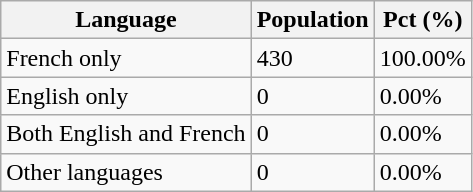<table class="wikitable">
<tr>
<th>Language</th>
<th>Population</th>
<th>Pct (%)</th>
</tr>
<tr>
<td>French only</td>
<td>430</td>
<td>100.00%</td>
</tr>
<tr>
<td>English only</td>
<td>0</td>
<td>0.00%</td>
</tr>
<tr>
<td>Both English and French</td>
<td>0</td>
<td>0.00%</td>
</tr>
<tr>
<td>Other languages</td>
<td>0</td>
<td>0.00%</td>
</tr>
</table>
